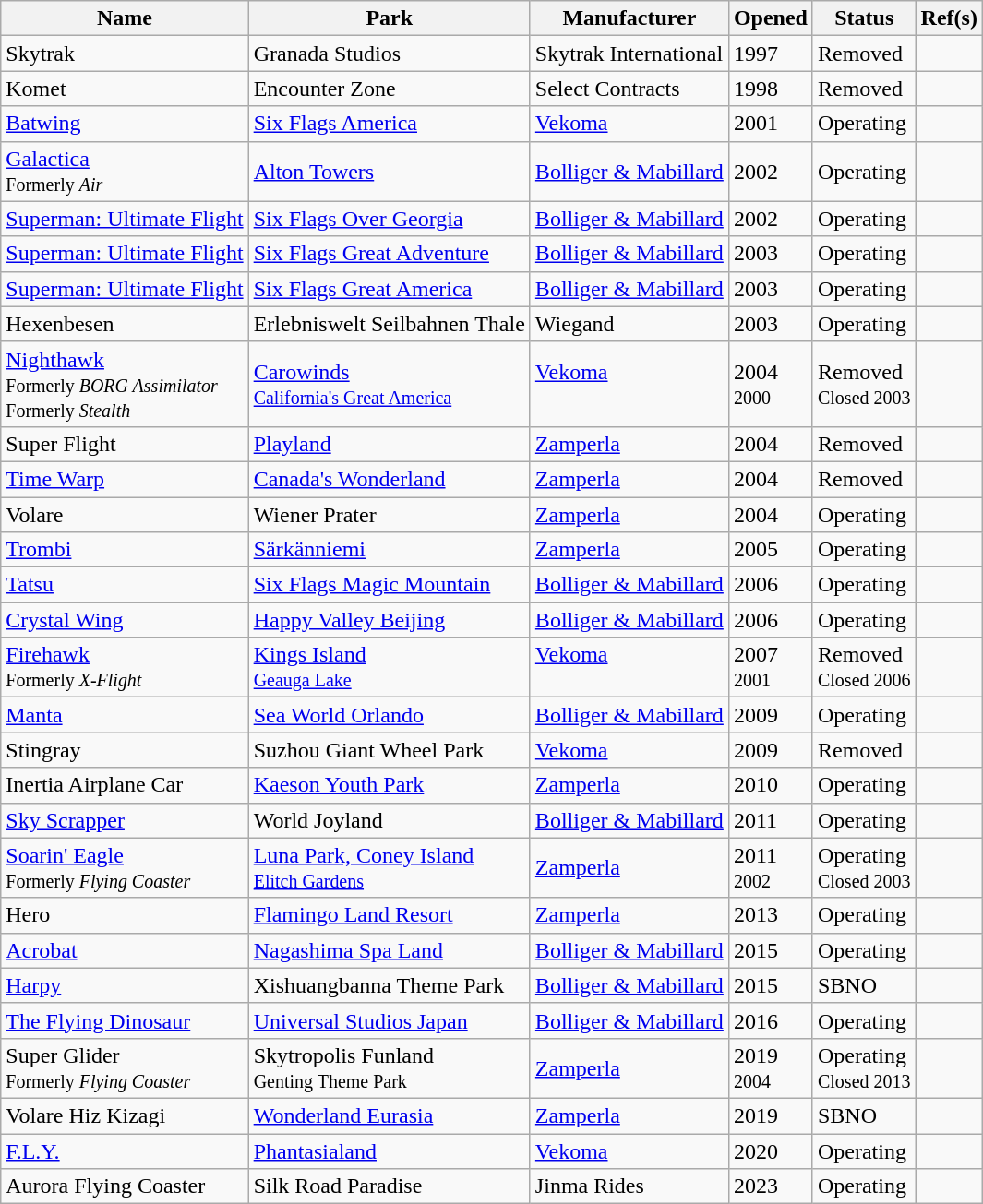<table class= "wikitable sortable">
<tr>
<th>Name</th>
<th>Park</th>
<th>Manufacturer</th>
<th>Opened</th>
<th>Status</th>
<th class="unsortable">Ref(s)</th>
</tr>
<tr>
<td>Skytrak</td>
<td>Granada Studios</td>
<td>Skytrak International</td>
<td>1997</td>
<td>Removed</td>
<td></td>
</tr>
<tr>
<td>Komet</td>
<td>Encounter Zone</td>
<td>Select Contracts</td>
<td>1998</td>
<td>Removed</td>
<td></td>
</tr>
<tr>
<td><a href='#'>Batwing</a></td>
<td><a href='#'>Six Flags America</a></td>
<td><a href='#'>Vekoma</a></td>
<td>2001</td>
<td>Operating</td>
<td></td>
</tr>
<tr>
<td><a href='#'>Galactica</a><br><small>Formerly <em>Air</em></small></td>
<td><a href='#'>Alton Towers</a></td>
<td><a href='#'>Bolliger & Mabillard</a></td>
<td>2002</td>
<td>Operating</td>
<td></td>
</tr>
<tr>
<td><a href='#'>Superman: Ultimate Flight</a></td>
<td><a href='#'>Six Flags Over Georgia</a></td>
<td><a href='#'>Bolliger & Mabillard</a></td>
<td>2002</td>
<td>Operating</td>
<td></td>
</tr>
<tr>
<td><a href='#'>Superman: Ultimate Flight</a></td>
<td><a href='#'>Six Flags Great Adventure</a></td>
<td><a href='#'>Bolliger & Mabillard</a></td>
<td>2003</td>
<td>Operating</td>
<td></td>
</tr>
<tr>
<td><a href='#'>Superman: Ultimate Flight</a></td>
<td><a href='#'>Six Flags Great America</a></td>
<td><a href='#'>Bolliger & Mabillard</a></td>
<td>2003</td>
<td>Operating</td>
<td></td>
</tr>
<tr>
<td>Hexenbesen</td>
<td>Erlebniswelt Seilbahnen Thale</td>
<td>Wiegand</td>
<td>2003</td>
<td>Operating</td>
<td></td>
</tr>
<tr>
<td><a href='#'>Nighthawk</a><br><small>Formerly <em>BORG Assimilator</em></small><br><small>Formerly <em>Stealth</em></small></td>
<td><a href='#'>Carowinds</a><br><small><a href='#'>California's Great America</a></small></td>
<td><a href='#'>Vekoma</a><br><br></td>
<td>2004<br><small>2000</small></td>
<td>Removed<br><small>Closed 2003</small></td>
<td></td>
</tr>
<tr>
<td>Super Flight</td>
<td><a href='#'>Playland</a></td>
<td><a href='#'>Zamperla</a></td>
<td>2004</td>
<td>Removed</td>
<td></td>
</tr>
<tr>
<td><a href='#'>Time Warp</a></td>
<td><a href='#'>Canada's Wonderland</a></td>
<td><a href='#'>Zamperla</a></td>
<td>2004</td>
<td>Removed </td>
<td></td>
</tr>
<tr>
<td>Volare</td>
<td>Wiener Prater</td>
<td><a href='#'>Zamperla</a></td>
<td>2004</td>
<td>Operating</td>
<td></td>
</tr>
<tr>
<td><a href='#'>Trombi</a></td>
<td><a href='#'>Särkänniemi</a></td>
<td><a href='#'>Zamperla</a></td>
<td>2005</td>
<td>Operating</td>
<td></td>
</tr>
<tr>
<td><a href='#'>Tatsu</a></td>
<td><a href='#'>Six Flags Magic Mountain</a></td>
<td><a href='#'>Bolliger & Mabillard</a></td>
<td>2006</td>
<td>Operating</td>
<td></td>
</tr>
<tr>
<td><a href='#'>Crystal Wing</a></td>
<td><a href='#'>Happy Valley Beijing</a></td>
<td><a href='#'>Bolliger & Mabillard</a></td>
<td>2006</td>
<td>Operating</td>
<td></td>
</tr>
<tr>
<td><a href='#'>Firehawk</a><br><small>Formerly <em>X-Flight</em></small></td>
<td><a href='#'>Kings Island</a><br><small><a href='#'>Geauga Lake</a></small></td>
<td><a href='#'>Vekoma</a><br><br></td>
<td>2007<br><small>2001</small></td>
<td>Removed <br><small>Closed 2006</small></td>
<td></td>
</tr>
<tr>
<td><a href='#'>Manta</a></td>
<td><a href='#'>Sea World Orlando</a></td>
<td><a href='#'>Bolliger & Mabillard</a></td>
<td>2009</td>
<td>Operating</td>
<td></td>
</tr>
<tr>
<td>Stingray</td>
<td>Suzhou Giant Wheel Park</td>
<td><a href='#'>Vekoma</a></td>
<td>2009</td>
<td>Removed</td>
<td></td>
</tr>
<tr>
<td>Inertia Airplane Car</td>
<td><a href='#'>Kaeson Youth Park</a></td>
<td><a href='#'>Zamperla</a></td>
<td>2010</td>
<td>Operating</td>
<td></td>
</tr>
<tr>
<td><a href='#'>Sky Scrapper</a></td>
<td>World Joyland</td>
<td><a href='#'>Bolliger & Mabillard</a></td>
<td>2011</td>
<td>Operating</td>
<td></td>
</tr>
<tr>
<td><a href='#'>Soarin' Eagle</a><br><small>Formerly <em>Flying Coaster</em></small></td>
<td><a href='#'>Luna Park, Coney Island</a> <br><small><a href='#'>Elitch Gardens</a></small></td>
<td><a href='#'>Zamperla</a></td>
<td>2011<br><small>2002</small></td>
<td>Operating<br><small>Closed 2003</small></td>
<td></td>
</tr>
<tr>
<td>Hero</td>
<td><a href='#'>Flamingo Land Resort</a></td>
<td><a href='#'>Zamperla</a></td>
<td>2013</td>
<td>Operating</td>
<td></td>
</tr>
<tr>
<td><a href='#'>Acrobat</a></td>
<td><a href='#'>Nagashima Spa Land</a></td>
<td><a href='#'>Bolliger & Mabillard</a></td>
<td>2015</td>
<td>Operating</td>
<td></td>
</tr>
<tr>
<td><a href='#'>Harpy</a></td>
<td>Xishuangbanna Theme Park</td>
<td><a href='#'>Bolliger & Mabillard</a></td>
<td>2015</td>
<td>SBNO</td>
<td></td>
</tr>
<tr>
<td><a href='#'>The Flying Dinosaur</a></td>
<td><a href='#'>Universal Studios Japan</a></td>
<td><a href='#'>Bolliger & Mabillard</a></td>
<td>2016</td>
<td>Operating</td>
<td></td>
</tr>
<tr>
<td>Super Glider<br><small>Formerly <em>Flying Coaster</em></small></td>
<td>Skytropolis Funland<br><small>Genting Theme Park</small></td>
<td><a href='#'>Zamperla</a></td>
<td>2019<br><small>2004</small></td>
<td>Operating<br><small>Closed 2013</small></td>
<td></td>
</tr>
<tr>
<td>Volare Hiz Kizagi</td>
<td><a href='#'>Wonderland Eurasia</a></td>
<td><a href='#'>Zamperla</a></td>
<td>2019</td>
<td>SBNO</td>
<td></td>
</tr>
<tr>
<td><a href='#'>F.L.Y.</a></td>
<td><a href='#'>Phantasialand</a></td>
<td><a href='#'>Vekoma</a></td>
<td>2020</td>
<td>Operating</td>
<td></td>
</tr>
<tr>
<td>Aurora Flying Coaster</td>
<td>Silk Road Paradise</td>
<td>Jinma Rides</td>
<td>2023</td>
<td>Operating</td>
<td></td>
</tr>
</table>
